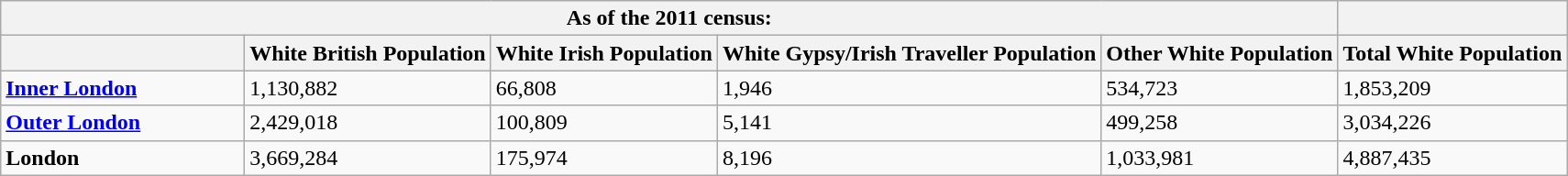<table class="wikitable">
<tr>
<th colspan="5">As of the 2011 census:</th>
<th></th>
</tr>
<tr>
<th scope="col" style="width:170px;"></th>
<th>White British Population</th>
<th>White Irish Population</th>
<th>White Gypsy/Irish Traveller Population</th>
<th>Other White Population</th>
<th>Total White Population</th>
</tr>
<tr>
<td><strong><a href='#'>Inner London</a></strong></td>
<td>1,130,882</td>
<td>66,808</td>
<td>1,946</td>
<td>534,723</td>
<td>1,853,209</td>
</tr>
<tr>
<td><strong><a href='#'>Outer London</a></strong></td>
<td>2,429,018</td>
<td>100,809</td>
<td>5,141</td>
<td>499,258</td>
<td>3,034,226</td>
</tr>
<tr>
<td><strong>London</strong></td>
<td>3,669,284</td>
<td>175,974</td>
<td>8,196</td>
<td>1,033,981</td>
<td>4,887,435</td>
</tr>
</table>
